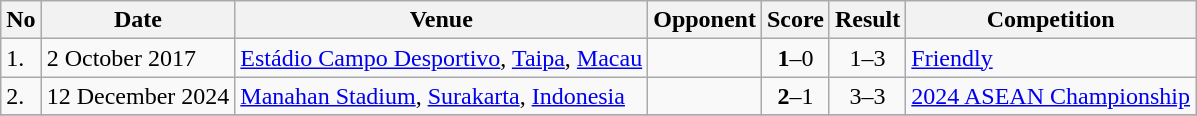<table class="wikitable" style="font-size:100%;">
<tr>
<th>No</th>
<th>Date</th>
<th>Venue</th>
<th>Opponent</th>
<th>Score</th>
<th>Result</th>
<th>Competition</th>
</tr>
<tr>
<td>1.</td>
<td>2 October 2017</td>
<td><a href='#'>Estádio Campo Desportivo</a>, <a href='#'>Taipa</a>, <a href='#'>Macau</a></td>
<td></td>
<td align=center><strong>1</strong>–0</td>
<td align=center>1–3</td>
<td><a href='#'>Friendly</a></td>
</tr>
<tr>
<td>2.</td>
<td>12 December 2024</td>
<td><a href='#'>Manahan Stadium</a>, <a href='#'>Surakarta</a>, <a href='#'>Indonesia</a></td>
<td></td>
<td align=center><strong>2</strong>–1</td>
<td align=center>3–3</td>
<td><a href='#'>2024 ASEAN Championship</a></td>
</tr>
<tr>
</tr>
</table>
